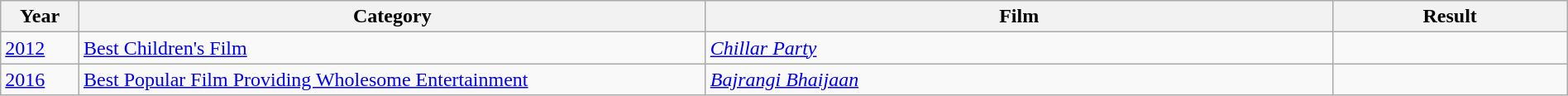<table class="wikitable" style="width:100%;">
<tr>
<th width=5%>Year</th>
<th style="width:40%;">Category</th>
<th style="width:40%;">Film</th>
<th style="width:15%;">Result</th>
</tr>
<tr>
<td><a href='#'>2012</a></td>
<td><a href='#'>Best Children's Film</a></td>
<td><em><a href='#'>Chillar Party</a></em></td>
<td></td>
</tr>
<tr>
<td><a href='#'>2016</a></td>
<td><a href='#'>Best Popular Film Providing Wholesome Entertainment</a></td>
<td><em><a href='#'>Bajrangi Bhaijaan</a></em></td>
<td></td>
</tr>
</table>
